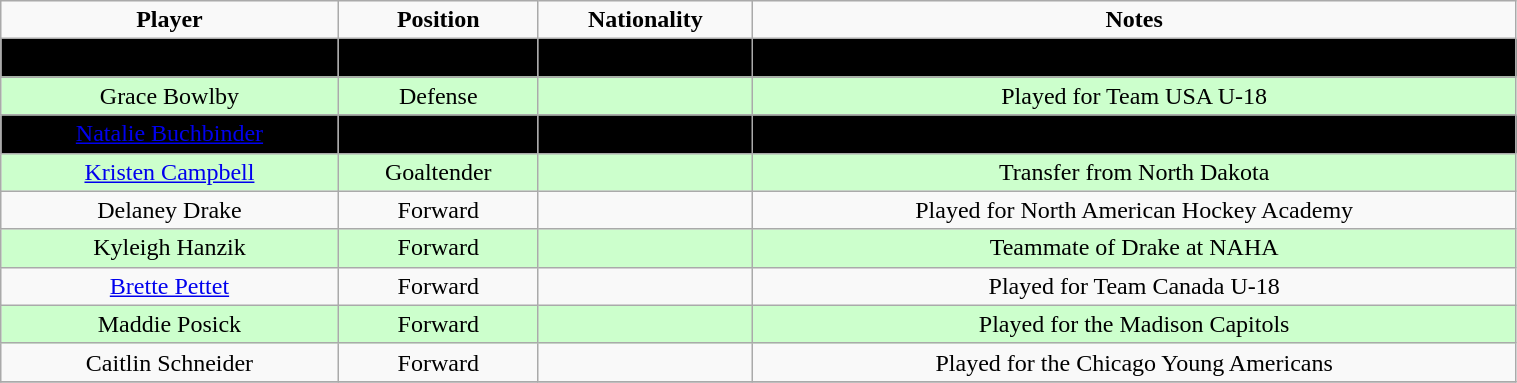<table class="wikitable" width="80%">
<tr align="center"  | style = >
<td><strong>Player</strong></td>
<td><strong>Position</strong></td>
<td><strong>Nationality</strong></td>
<td><strong>Notes</strong></td>
</tr>
<tr align="center" bgcolor=" ">
<td>Breanna Blesi</td>
<td>Goaltender</td>
<td></td>
<td>Tended nets for Maple Grove HS (MN)</td>
</tr>
<tr align="center" bgcolor="#ccffcc">
<td>Grace Bowlby</td>
<td>Defense</td>
<td></td>
<td>Played for Team USA U-18</td>
</tr>
<tr align="center" bgcolor=" ">
<td><a href='#'>Natalie Buchbinder</a></td>
<td>Defense</td>
<td></td>
<td>Attended Shattuck-St. Mary's</td>
</tr>
<tr align="center" bgcolor="#ccffcc">
<td><a href='#'>Kristen Campbell</a></td>
<td>Goaltender</td>
<td></td>
<td>Transfer from North Dakota</td>
</tr>
<tr align="center" bgcolor="">
<td>Delaney Drake</td>
<td>Forward</td>
<td></td>
<td>Played for North American Hockey Academy</td>
</tr>
<tr align="center" bgcolor="#ccffcc ">
<td>Kyleigh Hanzik</td>
<td>Forward</td>
<td></td>
<td>Teammate of Drake at NAHA</td>
</tr>
<tr align="center" bgcolor="">
<td><a href='#'>Brette Pettet</a></td>
<td>Forward</td>
<td></td>
<td>Played for Team Canada U-18</td>
</tr>
<tr align="center" bgcolor="#ccffcc ">
<td>Maddie Posick</td>
<td>Forward</td>
<td></td>
<td>Played for the Madison Capitols</td>
</tr>
<tr align="center" bgcolor="">
<td>Caitlin Schneider</td>
<td>Forward</td>
<td></td>
<td>Played for the Chicago Young Americans</td>
</tr>
<tr align="center" bgcolor=" ">
</tr>
</table>
